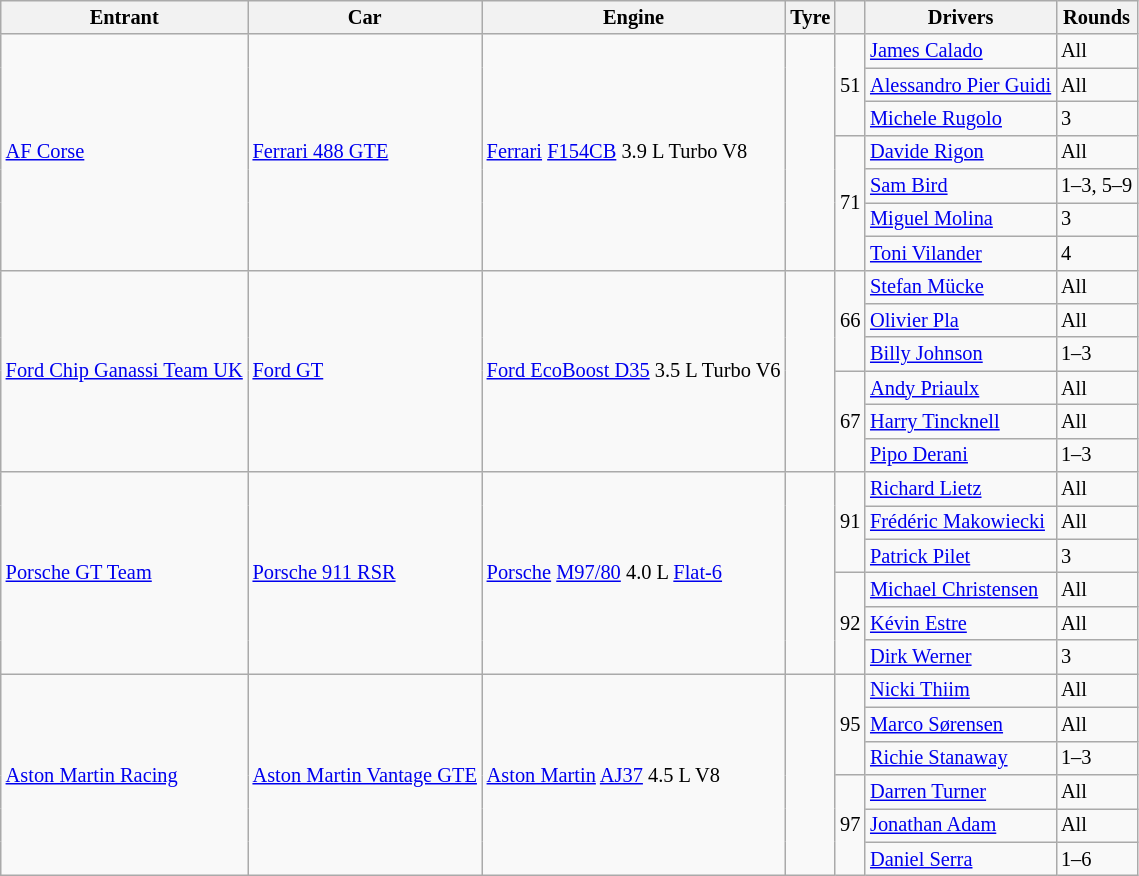<table class="wikitable" style="font-size: 85%">
<tr>
<th>Entrant</th>
<th>Car</th>
<th>Engine</th>
<th>Tyre</th>
<th></th>
<th>Drivers</th>
<th>Rounds</th>
</tr>
<tr>
<td rowspan=7> <a href='#'>AF Corse</a></td>
<td rowspan=7><a href='#'>Ferrari 488 GTE</a></td>
<td rowspan=7><a href='#'>Ferrari</a> <a href='#'>F154CB</a> 3.9 L Turbo V8</td>
<td rowspan=7></td>
<td rowspan=3>51</td>
<td> <a href='#'>James Calado</a></td>
<td>All</td>
</tr>
<tr>
<td> <a href='#'>Alessandro Pier Guidi</a></td>
<td>All</td>
</tr>
<tr>
<td> <a href='#'>Michele Rugolo</a></td>
<td>3</td>
</tr>
<tr>
<td rowspan=4>71</td>
<td> <a href='#'>Davide Rigon</a></td>
<td>All</td>
</tr>
<tr>
<td> <a href='#'>Sam Bird</a></td>
<td>1–3, 5–9</td>
</tr>
<tr>
<td> <a href='#'>Miguel Molina</a></td>
<td>3</td>
</tr>
<tr>
<td> <a href='#'>Toni Vilander</a></td>
<td>4</td>
</tr>
<tr>
<td rowspan=6> <a href='#'>Ford Chip Ganassi Team UK</a></td>
<td rowspan=6><a href='#'>Ford GT</a></td>
<td rowspan=6><a href='#'>Ford EcoBoost D35</a> 3.5 L Turbo V6</td>
<td rowspan=6></td>
<td rowspan=3>66</td>
<td> <a href='#'>Stefan Mücke</a></td>
<td>All</td>
</tr>
<tr>
<td> <a href='#'>Olivier Pla</a></td>
<td>All</td>
</tr>
<tr>
<td> <a href='#'>Billy Johnson</a></td>
<td>1–3</td>
</tr>
<tr>
<td rowspan=3>67</td>
<td> <a href='#'>Andy Priaulx</a></td>
<td>All</td>
</tr>
<tr>
<td> <a href='#'>Harry Tincknell</a></td>
<td>All</td>
</tr>
<tr>
<td> <a href='#'>Pipo Derani</a></td>
<td>1–3</td>
</tr>
<tr>
<td rowspan=6> <a href='#'>Porsche GT Team</a></td>
<td rowspan=6><a href='#'>Porsche 911 RSR</a></td>
<td rowspan=6><a href='#'>Porsche</a> <a href='#'>M97/80</a> 4.0 L <a href='#'>Flat-6</a></td>
<td rowspan=6></td>
<td rowspan=3>91</td>
<td> <a href='#'>Richard Lietz</a></td>
<td>All</td>
</tr>
<tr>
<td> <a href='#'>Frédéric Makowiecki</a></td>
<td>All</td>
</tr>
<tr>
<td> <a href='#'>Patrick Pilet</a></td>
<td>3</td>
</tr>
<tr>
<td rowspan=3>92</td>
<td> <a href='#'>Michael Christensen</a></td>
<td>All</td>
</tr>
<tr>
<td> <a href='#'>Kévin Estre</a></td>
<td>All</td>
</tr>
<tr>
<td> <a href='#'>Dirk Werner</a></td>
<td>3</td>
</tr>
<tr>
<td rowspan=6> <a href='#'>Aston Martin Racing</a></td>
<td rowspan=6><a href='#'>Aston Martin Vantage GTE</a></td>
<td rowspan=6><a href='#'>Aston Martin</a> <a href='#'>AJ37</a> 4.5 L V8</td>
<td rowspan=6></td>
<td rowspan=3>95</td>
<td> <a href='#'>Nicki Thiim</a></td>
<td>All</td>
</tr>
<tr>
<td> <a href='#'>Marco Sørensen</a></td>
<td>All</td>
</tr>
<tr>
<td> <a href='#'>Richie Stanaway</a></td>
<td>1–3</td>
</tr>
<tr>
<td rowspan=3>97</td>
<td> <a href='#'>Darren Turner</a></td>
<td>All</td>
</tr>
<tr>
<td> <a href='#'>Jonathan Adam</a></td>
<td>All</td>
</tr>
<tr>
<td> <a href='#'>Daniel Serra</a></td>
<td>1–6</td>
</tr>
</table>
